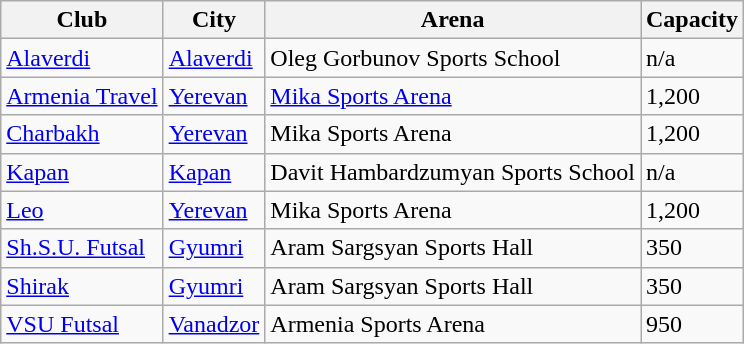<table class="wikitable sortable">
<tr>
<th>Club</th>
<th>City</th>
<th>Arena</th>
<th>Capacity</th>
</tr>
<tr>
<td><a href='#'>Alaverdi</a></td>
<td><a href='#'>Alaverdi</a></td>
<td>Oleg Gorbunov Sports School</td>
<td>n/a</td>
</tr>
<tr>
<td><a href='#'>Armenia Travel</a></td>
<td><a href='#'>Yerevan</a></td>
<td><a href='#'>Mika Sports Arena</a></td>
<td>1,200</td>
</tr>
<tr>
<td><a href='#'>Charbakh</a></td>
<td><a href='#'>Yerevan</a></td>
<td>Mika Sports Arena</td>
<td>1,200</td>
</tr>
<tr>
<td><a href='#'>Kapan</a></td>
<td><a href='#'>Kapan</a></td>
<td>Davit Hambardzumyan Sports School</td>
<td>n/a</td>
</tr>
<tr>
<td><a href='#'>Leo</a></td>
<td><a href='#'>Yerevan</a></td>
<td>Mika Sports Arena</td>
<td>1,200</td>
</tr>
<tr>
<td><a href='#'>Sh.S.U. Futsal</a></td>
<td><a href='#'>Gyumri</a></td>
<td>Aram Sargsyan Sports Hall</td>
<td>350</td>
</tr>
<tr>
<td><a href='#'>Shirak</a></td>
<td><a href='#'>Gyumri</a></td>
<td>Aram Sargsyan Sports Hall</td>
<td>350</td>
</tr>
<tr>
<td><a href='#'>VSU Futsal</a></td>
<td><a href='#'>Vanadzor</a></td>
<td>Armenia Sports Arena</td>
<td>950</td>
</tr>
</table>
